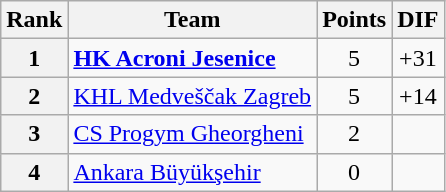<table class="wikitable" style="text-align: center;">
<tr>
<th>Rank</th>
<th>Team</th>
<th>Points</th>
<th>DIF</th>
</tr>
<tr>
<th>1</th>
<td style="text-align: left;"> <strong><a href='#'>HK Acroni Jesenice</a></strong></td>
<td>5</td>
<td>+31</td>
</tr>
<tr>
<th>2</th>
<td style="text-align: left;"> <a href='#'>KHL Medveščak Zagreb</a></td>
<td>5</td>
<td>+14</td>
</tr>
<tr>
<th>3</th>
<td style="text-align: left;"> <a href='#'>CS Progym Gheorgheni</a></td>
<td>2</td>
<td></td>
</tr>
<tr>
<th>4</th>
<td style="text-align: left;"> <a href='#'>Ankara Büyükşehir</a></td>
<td>0</td>
<td></td>
</tr>
</table>
